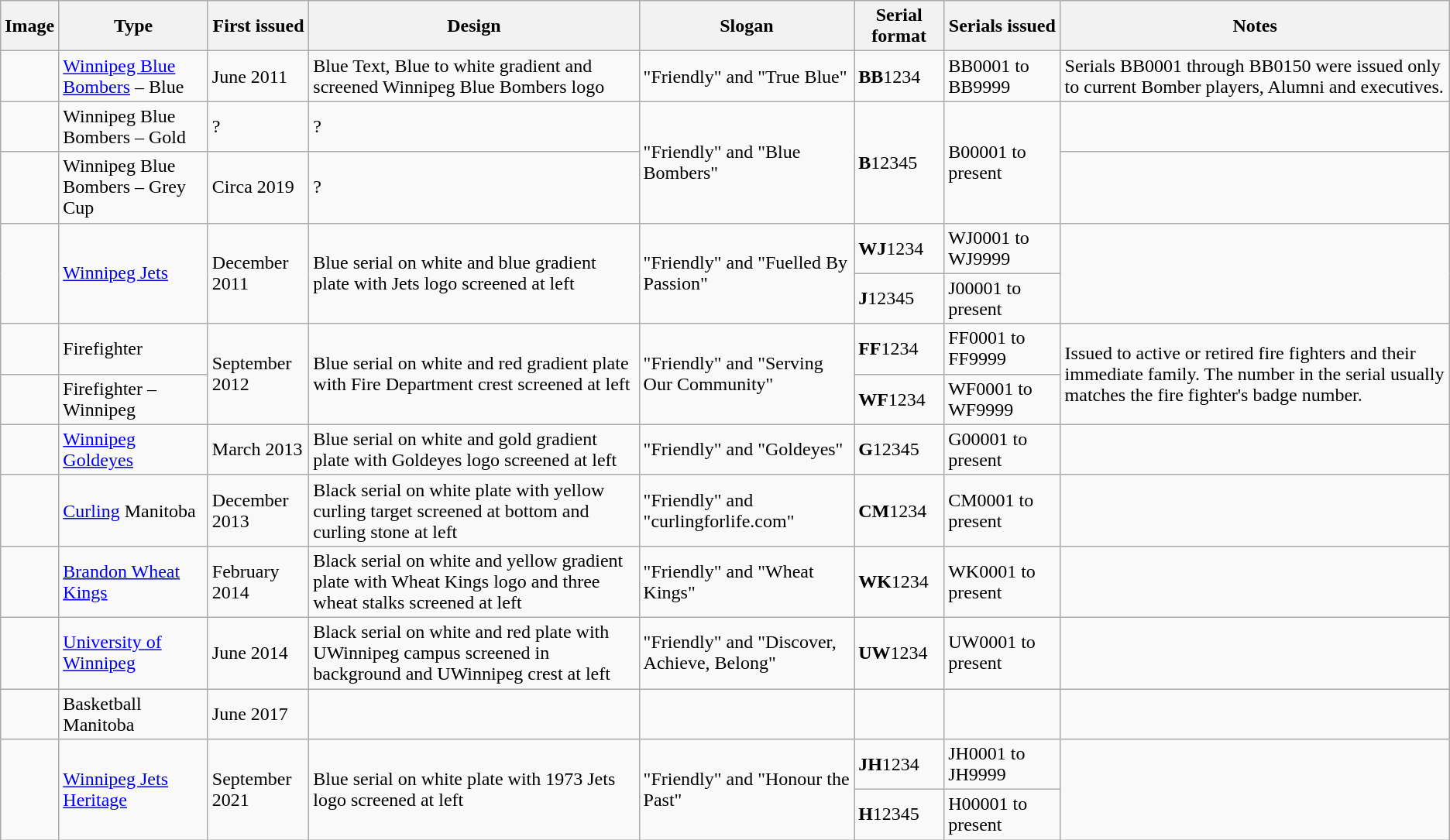<table class="wikitable">
<tr>
<th>Image</th>
<th>Type</th>
<th>First issued</th>
<th>Design</th>
<th>Slogan</th>
<th>Serial format</th>
<th>Serials issued</th>
<th>Notes</th>
</tr>
<tr>
<td></td>
<td><a href='#'>Winnipeg Blue Bombers</a> – Blue</td>
<td>June 2011</td>
<td>Blue Text, Blue to white gradient and screened Winnipeg Blue Bombers logo</td>
<td>"Friendly" and "True Blue"</td>
<td><strong>BB</strong>1234</td>
<td>BB0001 to BB9999</td>
<td>Serials BB0001 through BB0150 were issued only to current Bomber players, Alumni and executives.</td>
</tr>
<tr>
<td></td>
<td>Winnipeg Blue Bombers – Gold</td>
<td>?</td>
<td>?</td>
<td rowspan="2">"Friendly" and "Blue Bombers"</td>
<td rowspan="2"><strong>B</strong>12345</td>
<td rowspan="2">B00001 to present</td>
<td></td>
</tr>
<tr>
<td></td>
<td>Winnipeg Blue Bombers – Grey Cup</td>
<td>Circa 2019</td>
<td>?</td>
<td></td>
</tr>
<tr>
<td rowspan="2"></td>
<td rowspan="2"><a href='#'>Winnipeg Jets</a></td>
<td rowspan="2">December 2011</td>
<td rowspan="2">Blue serial on white and blue gradient plate with Jets logo screened at left</td>
<td rowspan="2">"Friendly" and "Fuelled By Passion"</td>
<td><strong>WJ</strong>1234</td>
<td>WJ0001 to WJ9999</td>
<td rowspan="2"></td>
</tr>
<tr>
<td><strong>J</strong>12345</td>
<td>J00001 to present</td>
</tr>
<tr>
<td></td>
<td>Firefighter</td>
<td rowspan="2">September 2012</td>
<td rowspan="2">Blue serial on white and red gradient plate with Fire Department crest screened at left</td>
<td rowspan="2">"Friendly" and "Serving Our Community"</td>
<td><strong>FF</strong>1234</td>
<td>FF0001 to FF9999</td>
<td rowspan="2">Issued to active or retired fire fighters and their immediate family. The number in the serial usually matches the fire fighter's badge number.</td>
</tr>
<tr>
<td></td>
<td>Firefighter – Winnipeg</td>
<td><strong>WF</strong>1234</td>
<td>WF0001 to WF9999</td>
</tr>
<tr>
<td></td>
<td><a href='#'>Winnipeg Goldeyes</a></td>
<td>March 2013</td>
<td>Blue serial on white and gold gradient plate with Goldeyes logo screened at left</td>
<td>"Friendly" and "Goldeyes"</td>
<td><strong>G</strong>12345</td>
<td>G00001 to present</td>
<td></td>
</tr>
<tr>
<td></td>
<td><a href='#'>Curling</a> Manitoba</td>
<td>December 2013</td>
<td>Black serial on white plate with yellow curling target screened at bottom and curling stone at left</td>
<td>"Friendly" and "curlingforlife.com"</td>
<td><strong>CM</strong>1234</td>
<td>CM0001 to present</td>
<td></td>
</tr>
<tr>
<td></td>
<td><a href='#'>Brandon Wheat Kings</a></td>
<td>February 2014</td>
<td>Black serial on white and yellow gradient plate with Wheat Kings logo and three wheat stalks screened at left</td>
<td>"Friendly" and "Wheat Kings"</td>
<td><strong>WK</strong>1234</td>
<td>WK0001 to present</td>
<td></td>
</tr>
<tr>
<td></td>
<td><a href='#'>University of Winnipeg</a></td>
<td>June 2014</td>
<td>Black serial on white and red plate with UWinnipeg campus screened in background and UWinnipeg crest at left</td>
<td>"Friendly" and "Discover, Achieve, Belong"</td>
<td><strong>UW</strong>1234</td>
<td>UW0001 to present</td>
<td></td>
</tr>
<tr>
<td></td>
<td>Basketball Manitoba</td>
<td>June 2017</td>
<td></td>
<td></td>
<td></td>
<td></td>
<td></td>
</tr>
<tr>
<td rowspan="2"></td>
<td rowspan="2"><a href='#'>Winnipeg Jets Heritage</a></td>
<td rowspan="2">September 2021</td>
<td rowspan="2">Blue serial on white plate with 1973 Jets logo screened at left</td>
<td rowspan="2">"Friendly" and "Honour the Past"</td>
<td><strong>JH</strong>1234</td>
<td>JH0001 to JH9999</td>
<td rowspan="2"></td>
</tr>
<tr>
<td><strong>H</strong>12345</td>
<td>H00001 to present</td>
</tr>
</table>
